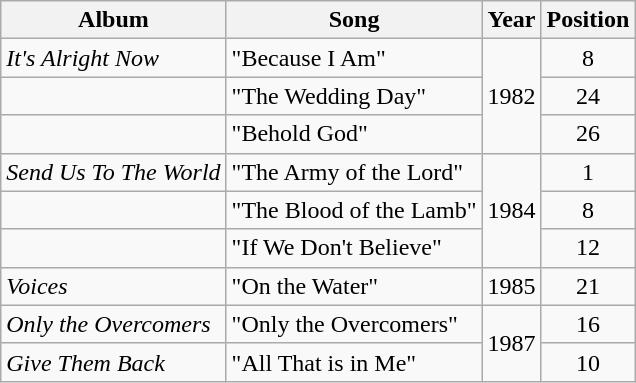<table class="wikitable">
<tr>
<th>Album</th>
<th>Song</th>
<th>Year</th>
<th>Position</th>
</tr>
<tr>
<td><em>It's Alright Now</em></td>
<td>"Because I Am"</td>
<td rowspan="3">1982</td>
<td align="center">8</td>
</tr>
<tr>
<td></td>
<td>"The Wedding Day"</td>
<td align="center">24</td>
</tr>
<tr>
<td></td>
<td>"Behold God"</td>
<td align="center">26</td>
</tr>
<tr>
<td><em>Send Us To The World</em></td>
<td>"The Army of the Lord"</td>
<td rowspan="3">1984</td>
<td align="center">1</td>
</tr>
<tr>
<td></td>
<td>"The Blood of the Lamb"</td>
<td align="center">8</td>
</tr>
<tr>
<td></td>
<td>"If We Don't Believe"</td>
<td align="center">12</td>
</tr>
<tr>
<td><em>Voices</em></td>
<td>"On the Water"</td>
<td>1985</td>
<td align="center">21</td>
</tr>
<tr>
<td><em>Only the Overcomers</em></td>
<td>"Only the Overcomers"</td>
<td rowspan="2">1987</td>
<td align="center">16</td>
</tr>
<tr>
<td><em>Give Them Back</em></td>
<td>"All That is in Me"</td>
<td align="center">10</td>
</tr>
</table>
